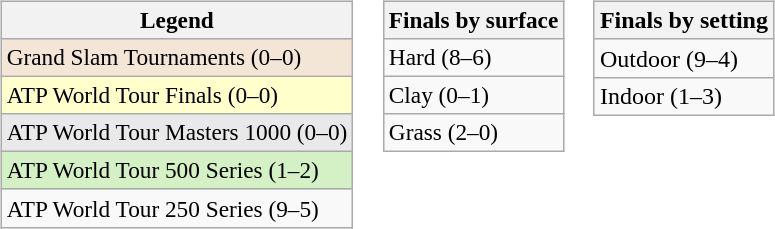<table>
<tr valign=top>
<td><br><table class=wikitable style=font-size:97%>
<tr>
<th>Legend</th>
</tr>
<tr bgcolor=f3e6d7>
<td>Grand Slam Tournaments (0–0)</td>
</tr>
<tr bgcolor=ffffcc>
<td>ATP World Tour Finals (0–0)</td>
</tr>
<tr bgcolor=e9e9e9>
<td>ATP World Tour Masters 1000 (0–0)</td>
</tr>
<tr bgcolor=d4f1c5>
<td>ATP World Tour 500 Series (1–2)</td>
</tr>
<tr>
<td>ATP World Tour 250 Series (9–5)</td>
</tr>
</table>
</td>
<td><br><table class=wikitable style=font-size:97%>
<tr>
<th>Finals by surface</th>
</tr>
<tr>
<td>Hard (8–6)</td>
</tr>
<tr>
<td>Clay (0–1)</td>
</tr>
<tr>
<td>Grass (2–0)</td>
</tr>
</table>
</td>
<td><br><table class="wikitable">
<tr>
<th>Finals by setting</th>
</tr>
<tr>
<td>Outdoor (9–4)</td>
</tr>
<tr>
<td>Indoor (1–3)</td>
</tr>
</table>
</td>
</tr>
</table>
